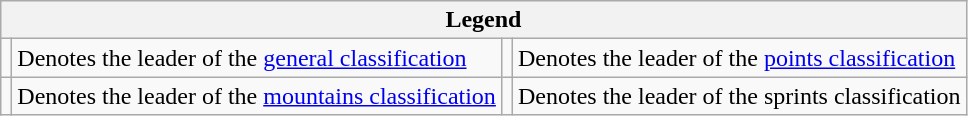<table class="wikitable">
<tr>
<th colspan=4>Legend</th>
</tr>
<tr>
<td style="text-align:center"></td>
<td>Denotes the leader of the <a href='#'>general classification</a></td>
<td></td>
<td>Denotes the leader of the <a href='#'>points classification</a></td>
</tr>
<tr>
<td style="text-align:center"></td>
<td>Denotes the leader of the <a href='#'>mountains classification</a></td>
<td></td>
<td>Denotes the leader of the sprints classification</td>
</tr>
</table>
